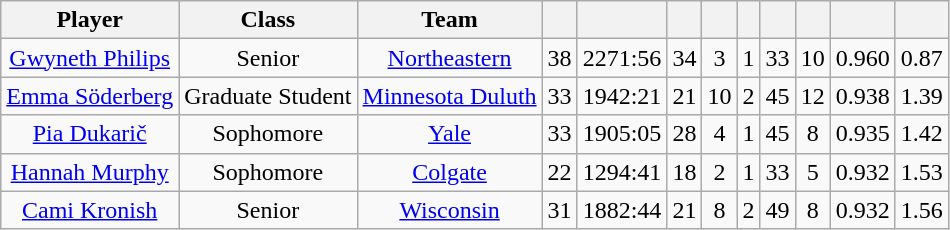<table class="wikitable sortable" style="font-size= 95%;text-align: center;">
<tr>
<th>Player</th>
<th>Class</th>
<th>Team</th>
<th></th>
<th></th>
<th></th>
<th></th>
<th></th>
<th></th>
<th></th>
<th></th>
<th></th>
</tr>
<tr>
<td><a href='#'>Gwyneth Philips</a></td>
<td>Senior</td>
<td><a href='#'>Northeastern</a></td>
<td>38</td>
<td>2271:56</td>
<td>34</td>
<td>3</td>
<td>1</td>
<td>33</td>
<td>10</td>
<td>0.960</td>
<td>0.87</td>
</tr>
<tr>
<td><a href='#'>Emma Söderberg</a></td>
<td>Graduate Student</td>
<td><a href='#'>Minnesota Duluth</a></td>
<td>33</td>
<td>1942:21</td>
<td>21</td>
<td>10</td>
<td>2</td>
<td>45</td>
<td>12</td>
<td>0.938</td>
<td>1.39</td>
</tr>
<tr>
<td><a href='#'>Pia Dukarič</a></td>
<td>Sophomore</td>
<td><a href='#'>Yale</a></td>
<td>33</td>
<td>1905:05</td>
<td>28</td>
<td>4</td>
<td>1</td>
<td>45</td>
<td>8</td>
<td>0.935</td>
<td>1.42</td>
</tr>
<tr>
<td><a href='#'>Hannah Murphy</a></td>
<td>Sophomore</td>
<td><a href='#'>Colgate</a></td>
<td>22</td>
<td>1294:41</td>
<td>18</td>
<td>2</td>
<td>1</td>
<td>33</td>
<td>5</td>
<td>0.932</td>
<td>1.53</td>
</tr>
<tr>
<td><a href='#'>Cami Kronish</a></td>
<td>Senior</td>
<td><a href='#'>Wisconsin</a></td>
<td>31</td>
<td>1882:44</td>
<td>21</td>
<td>8</td>
<td>2</td>
<td>49</td>
<td>8</td>
<td>0.932</td>
<td>1.56</td>
</tr>
</table>
